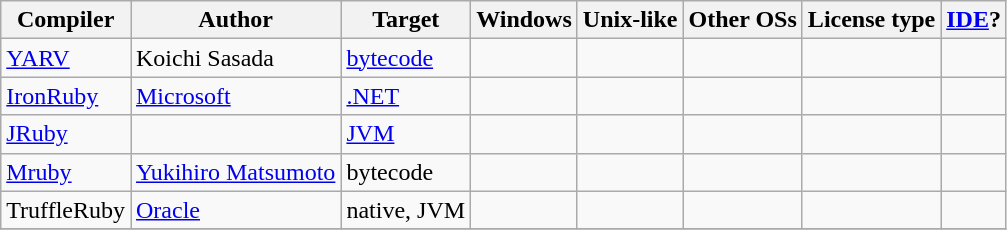<table class="wikitable sortable">
<tr>
<th>Compiler</th>
<th>Author</th>
<th>Target</th>
<th>Windows</th>
<th>Unix-like</th>
<th>Other OSs</th>
<th>License type</th>
<th><a href='#'>IDE</a>?</th>
</tr>
<tr>
<td><a href='#'>YARV</a></td>
<td>Koichi Sasada</td>
<td><a href='#'>bytecode</a></td>
<td></td>
<td></td>
<td></td>
<td></td>
<td></td>
</tr>
<tr>
<td><a href='#'>IronRuby</a></td>
<td><a href='#'>Microsoft</a></td>
<td><a href='#'>.NET</a></td>
<td></td>
<td></td>
<td></td>
<td></td>
<td></td>
</tr>
<tr>
<td><a href='#'>JRuby</a></td>
<td></td>
<td><a href='#'>JVM</a></td>
<td></td>
<td></td>
<td></td>
<td></td>
<td></td>
</tr>
<tr>
<td><a href='#'>Mruby</a></td>
<td><a href='#'>Yukihiro Matsumoto</a></td>
<td>bytecode</td>
<td></td>
<td></td>
<td></td>
<td></td>
<td></td>
</tr>
<tr>
<td>TruffleRuby</td>
<td><a href='#'>Oracle</a></td>
<td>native, JVM</td>
<td></td>
<td></td>
<td></td>
<td></td>
<td></td>
</tr>
<tr>
</tr>
</table>
